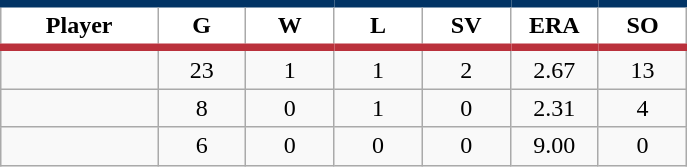<table class="wikitable sortable">
<tr>
<th style="background:#FFFFFF; border-top:#023465 5px solid; border-bottom:#ba313c 5px solid;" width="16%">Player</th>
<th style="background:#FFFFFF; border-top:#023465 5px solid; border-bottom:#ba313c 5px solid;" width="9%">G</th>
<th style="background:#FFFFFF; border-top:#023465 5px solid; border-bottom:#ba313c 5px solid;" width="9%">W</th>
<th style="background:#FFFFFF; border-top:#023465 5px solid; border-bottom:#ba313c 5px solid;" width="9%">L</th>
<th style="background:#FFFFFF; border-top:#023465 5px solid; border-bottom:#ba313c 5px solid;" width="9%">SV</th>
<th style="background:#FFFFFF; border-top:#023465 5px solid; border-bottom:#ba313c 5px solid;" width="9%">ERA</th>
<th style="background:#FFFFFF; border-top:#023465 5px solid; border-bottom:#ba313c 5px solid;" width="9%">SO</th>
</tr>
<tr align="center">
<td></td>
<td>23</td>
<td>1</td>
<td>1</td>
<td>2</td>
<td>2.67</td>
<td>13</td>
</tr>
<tr align="center">
<td></td>
<td>8</td>
<td>0</td>
<td>1</td>
<td>0</td>
<td>2.31</td>
<td>4</td>
</tr>
<tr align="center">
<td></td>
<td>6</td>
<td>0</td>
<td>0</td>
<td>0</td>
<td>9.00</td>
<td>0</td>
</tr>
</table>
